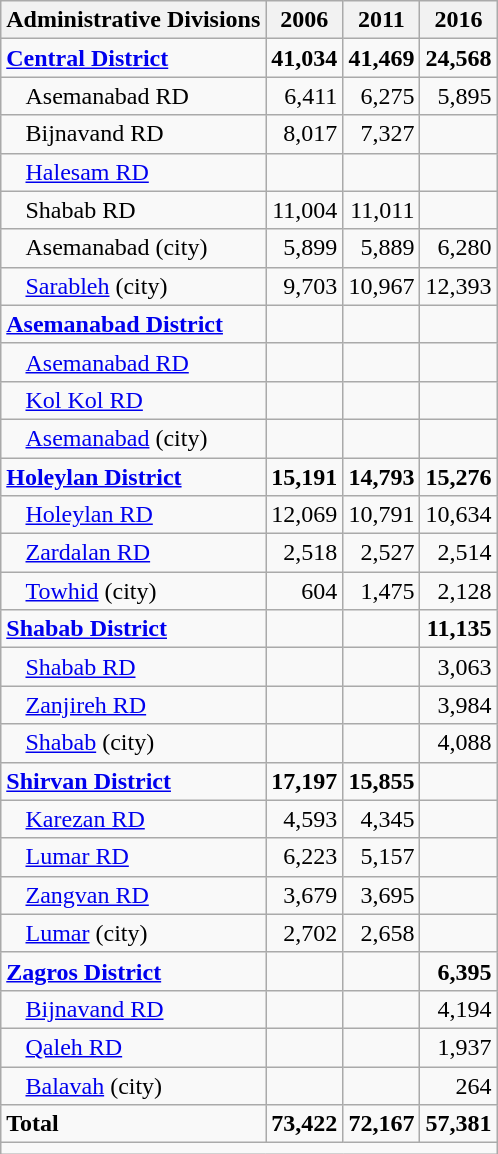<table class="wikitable">
<tr>
<th>Administrative Divisions</th>
<th>2006</th>
<th>2011</th>
<th>2016</th>
</tr>
<tr>
<td><strong><a href='#'>Central District</a></strong></td>
<td style="text-align: right;"><strong>41,034</strong></td>
<td style="text-align: right;"><strong>41,469</strong></td>
<td style="text-align: right;"><strong>24,568</strong></td>
</tr>
<tr>
<td style="padding-left: 1em;">Asemanabad RD</td>
<td style="text-align: right;">6,411</td>
<td style="text-align: right;">6,275</td>
<td style="text-align: right;">5,895</td>
</tr>
<tr>
<td style="padding-left: 1em;">Bijnavand RD</td>
<td style="text-align: right;">8,017</td>
<td style="text-align: right;">7,327</td>
<td style="text-align: right;"></td>
</tr>
<tr>
<td style="padding-left: 1em;"><a href='#'>Halesam RD</a></td>
<td style="text-align: right;"></td>
<td style="text-align: right;"></td>
<td style="text-align: right;"></td>
</tr>
<tr>
<td style="padding-left: 1em;">Shabab RD</td>
<td style="text-align: right;">11,004</td>
<td style="text-align: right;">11,011</td>
<td style="text-align: right;"></td>
</tr>
<tr>
<td style="padding-left: 1em;">Asemanabad (city)</td>
<td style="text-align: right;">5,899</td>
<td style="text-align: right;">5,889</td>
<td style="text-align: right;">6,280</td>
</tr>
<tr>
<td style="padding-left: 1em;"><a href='#'>Sarableh</a> (city)</td>
<td style="text-align: right;">9,703</td>
<td style="text-align: right;">10,967</td>
<td style="text-align: right;">12,393</td>
</tr>
<tr>
<td><strong><a href='#'>Asemanabad District</a></strong></td>
<td style="text-align: right;"></td>
<td style="text-align: right;"></td>
<td style="text-align: right;"></td>
</tr>
<tr>
<td style="padding-left: 1em;"><a href='#'>Asemanabad RD</a></td>
<td style="text-align: right;"></td>
<td style="text-align: right;"></td>
<td style="text-align: right;"></td>
</tr>
<tr>
<td style="padding-left: 1em;"><a href='#'>Kol Kol RD</a></td>
<td style="text-align: right;"></td>
<td style="text-align: right;"></td>
<td style="text-align: right;"></td>
</tr>
<tr>
<td style="padding-left: 1em;"><a href='#'>Asemanabad</a> (city)</td>
<td style="text-align: right;"></td>
<td style="text-align: right;"></td>
<td style="text-align: right;"></td>
</tr>
<tr>
<td><strong><a href='#'>Holeylan District</a></strong></td>
<td style="text-align: right;"><strong>15,191</strong></td>
<td style="text-align: right;"><strong>14,793</strong></td>
<td style="text-align: right;"><strong>15,276</strong></td>
</tr>
<tr>
<td style="padding-left: 1em;"><a href='#'>Holeylan RD</a></td>
<td style="text-align: right;">12,069</td>
<td style="text-align: right;">10,791</td>
<td style="text-align: right;">10,634</td>
</tr>
<tr>
<td style="padding-left: 1em;"><a href='#'>Zardalan RD</a></td>
<td style="text-align: right;">2,518</td>
<td style="text-align: right;">2,527</td>
<td style="text-align: right;">2,514</td>
</tr>
<tr>
<td style="padding-left: 1em;"><a href='#'>Towhid</a> (city)</td>
<td style="text-align: right;">604</td>
<td style="text-align: right;">1,475</td>
<td style="text-align: right;">2,128</td>
</tr>
<tr>
<td><strong><a href='#'>Shabab District</a></strong></td>
<td style="text-align: right;"></td>
<td style="text-align: right;"></td>
<td style="text-align: right;"><strong>11,135</strong></td>
</tr>
<tr>
<td style="padding-left: 1em;"><a href='#'>Shabab RD</a></td>
<td style="text-align: right;"></td>
<td style="text-align: right;"></td>
<td style="text-align: right;">3,063</td>
</tr>
<tr>
<td style="padding-left: 1em;"><a href='#'>Zanjireh RD</a></td>
<td style="text-align: right;"></td>
<td style="text-align: right;"></td>
<td style="text-align: right;">3,984</td>
</tr>
<tr>
<td style="padding-left: 1em;"><a href='#'>Shabab</a> (city)</td>
<td style="text-align: right;"></td>
<td style="text-align: right;"></td>
<td style="text-align: right;">4,088</td>
</tr>
<tr>
<td><strong><a href='#'>Shirvan District</a></strong></td>
<td style="text-align: right;"><strong>17,197</strong></td>
<td style="text-align: right;"><strong>15,855</strong></td>
<td style="text-align: right;"></td>
</tr>
<tr>
<td style="padding-left: 1em;"><a href='#'>Karezan RD</a></td>
<td style="text-align: right;">4,593</td>
<td style="text-align: right;">4,345</td>
<td style="text-align: right;"></td>
</tr>
<tr>
<td style="padding-left: 1em;"><a href='#'>Lumar RD</a></td>
<td style="text-align: right;">6,223</td>
<td style="text-align: right;">5,157</td>
<td style="text-align: right;"></td>
</tr>
<tr>
<td style="padding-left: 1em;"><a href='#'>Zangvan RD</a></td>
<td style="text-align: right;">3,679</td>
<td style="text-align: right;">3,695</td>
<td style="text-align: right;"></td>
</tr>
<tr>
<td style="padding-left: 1em;"><a href='#'>Lumar</a> (city)</td>
<td style="text-align: right;">2,702</td>
<td style="text-align: right;">2,658</td>
<td style="text-align: right;"></td>
</tr>
<tr>
<td><strong><a href='#'>Zagros District</a></strong></td>
<td style="text-align: right;"></td>
<td style="text-align: right;"></td>
<td style="text-align: right;"><strong>6,395</strong></td>
</tr>
<tr>
<td style="padding-left: 1em;"><a href='#'>Bijnavand RD</a></td>
<td style="text-align: right;"></td>
<td style="text-align: right;"></td>
<td style="text-align: right;">4,194</td>
</tr>
<tr>
<td style="padding-left: 1em;"><a href='#'>Qaleh RD</a></td>
<td style="text-align: right;"></td>
<td style="text-align: right;"></td>
<td style="text-align: right;">1,937</td>
</tr>
<tr>
<td style="padding-left: 1em;"><a href='#'>Balavah</a> (city)</td>
<td style="text-align: right;"></td>
<td style="text-align: right;"></td>
<td style="text-align: right;">264</td>
</tr>
<tr>
<td><strong>Total</strong></td>
<td style="text-align: right;"><strong>73,422</strong></td>
<td style="text-align: right;"><strong>72,167</strong></td>
<td style="text-align: right;"><strong>57,381</strong></td>
</tr>
<tr>
<td colspan=4></td>
</tr>
</table>
